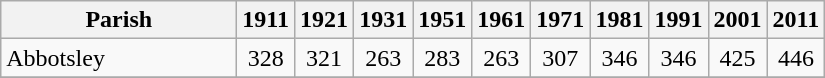<table class="wikitable" style="text-align:center;">
<tr>
<th width="150">Parish<br></th>
<th width="30">1911<br></th>
<th width="30">1921<br></th>
<th width="30">1931<br></th>
<th width="30">1951<br></th>
<th width="30">1961<br></th>
<th width="30">1971<br></th>
<th width="30">1981<br></th>
<th width="30">1991<br></th>
<th width="30">2001<br></th>
<th width="30">2011 <br></th>
</tr>
<tr>
<td align=left>Abbotsley</td>
<td align="center">328</td>
<td align="center">321</td>
<td align="center">263</td>
<td align="center">283</td>
<td align="center">263</td>
<td align="center">307</td>
<td align="center">346</td>
<td align="center">346</td>
<td align="center">425</td>
<td align="center">446</td>
</tr>
<tr>
</tr>
</table>
